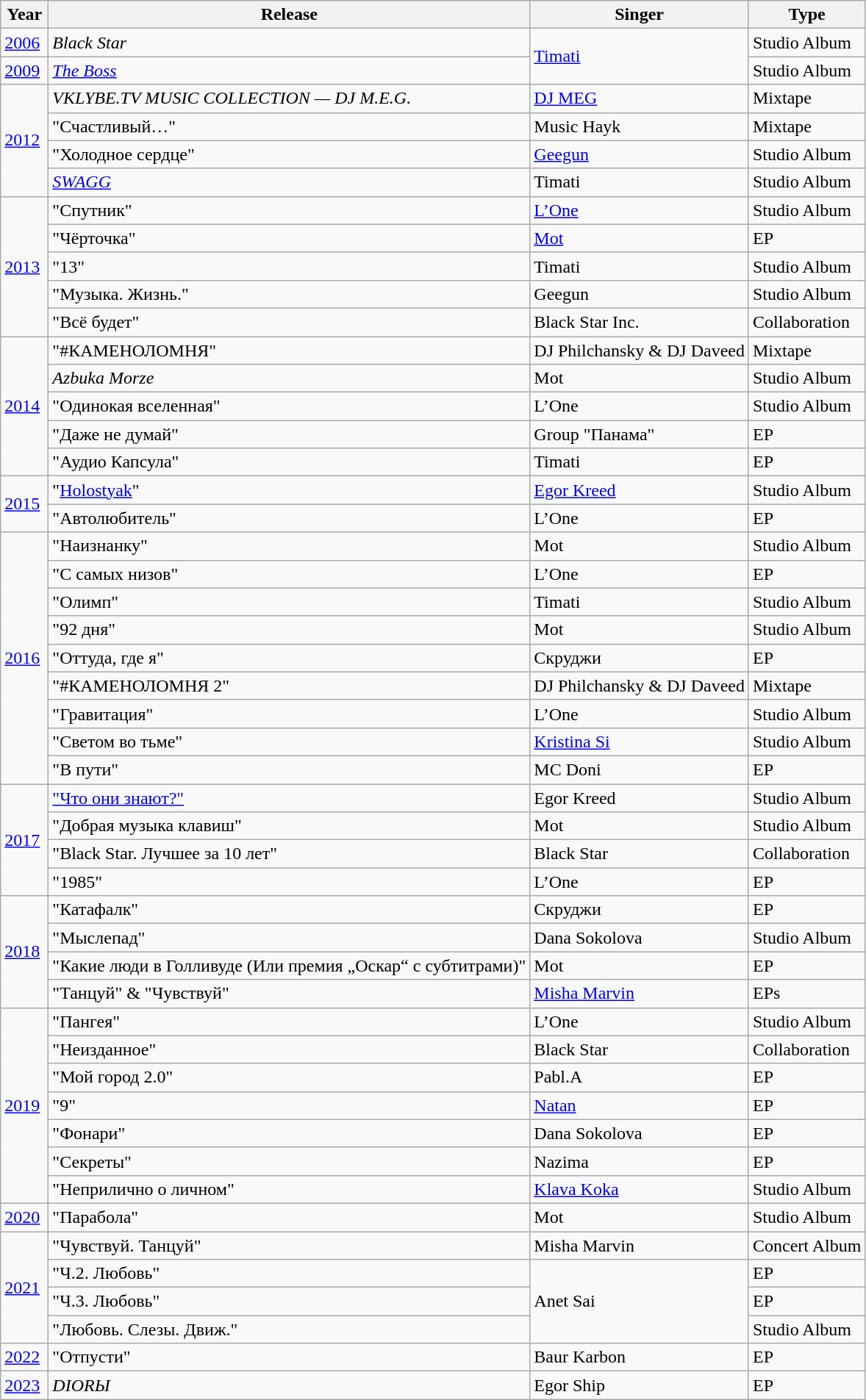<table class="wikitable">
<tr>
<th>Year</th>
<th>Release</th>
<th>Singer</th>
<th>Type</th>
</tr>
<tr>
<td><a href='#'>2006</a> </td>
<td><em>Black Star</em></td>
<td rowspan="2"><a href='#'>Timati</a></td>
<td>Studio Album</td>
</tr>
<tr>
<td><a href='#'>2009</a> </td>
<td><em><a href='#'>The Boss</a></em></td>
<td>Studio Album</td>
</tr>
<tr>
<td rowspan="4"><a href='#'>2012</a></td>
<td><em>VKLYBE.TV MUSIC COLLECTION — DJ M.E.G.</em></td>
<td><a href='#'>DJ MEG</a></td>
<td>Mixtape</td>
</tr>
<tr>
<td>"Счастливый…"</td>
<td>Music Hayk</td>
<td>Mixtape</td>
</tr>
<tr>
<td>"Холодное сердце"</td>
<td><a href='#'>Geegun</a></td>
<td>Studio Album</td>
</tr>
<tr>
<td><em><a href='#'>SWAGG</a></em></td>
<td>Timati</td>
<td>Studio Album</td>
</tr>
<tr>
<td rowspan="5"><a href='#'>2013</a></td>
<td>"Спутник"</td>
<td><a href='#'>L’One</a></td>
<td>Studio Album</td>
</tr>
<tr>
<td>"Чёрточка"</td>
<td><a href='#'>Mot</a></td>
<td>EP</td>
</tr>
<tr>
<td>"13"</td>
<td>Timati</td>
<td>Studio Album</td>
</tr>
<tr>
<td>"Музыка. Жизнь."</td>
<td>Geegun</td>
<td>Studio Album</td>
</tr>
<tr>
<td>"Всё будет"</td>
<td>Black Star Inc.</td>
<td>Collaboration</td>
</tr>
<tr>
<td rowspan="5"><a href='#'>2014</a></td>
<td>"#КАМЕНОЛОМНЯ"</td>
<td>DJ Philchansky & DJ Daveed</td>
<td>Mixtape</td>
</tr>
<tr>
<td><em>Azbuka Morze</em></td>
<td>Mot</td>
<td>Studio Album</td>
</tr>
<tr>
<td>"Одинокая вселенная"</td>
<td>L’One</td>
<td>Studio Album</td>
</tr>
<tr>
<td>"Даже не думай"</td>
<td>Group "Панама"</td>
<td>EP</td>
</tr>
<tr>
<td>"Аудио Капсула"</td>
<td>Timati</td>
<td>EP</td>
</tr>
<tr>
<td rowspan="2"><a href='#'>2015</a></td>
<td>"<a href='#'>Holostyak</a>"</td>
<td><a href='#'>Egor Kreed</a></td>
<td>Studio Album</td>
</tr>
<tr>
<td>"Автолюбитель"</td>
<td>L’One</td>
<td>EP</td>
</tr>
<tr>
<td rowspan="9"><a href='#'>2016</a></td>
<td>"Наизнанку"</td>
<td>Mot</td>
<td>Studio Album</td>
</tr>
<tr>
<td>"C самых низов"</td>
<td>L’One</td>
<td>EP</td>
</tr>
<tr>
<td>"Олимп"</td>
<td>Timati</td>
<td>Studio Album</td>
</tr>
<tr>
<td>"92 дня"</td>
<td>Mot</td>
<td>Studio Album</td>
</tr>
<tr>
<td>"Оттуда, где я"</td>
<td>Скруджи</td>
<td>EP</td>
</tr>
<tr>
<td>"#КАМЕНОЛОМНЯ 2"</td>
<td>DJ Philchansky & DJ Daveed</td>
<td>Mixtape</td>
</tr>
<tr>
<td>"Гравитация"</td>
<td>L’One</td>
<td>Studio Album</td>
</tr>
<tr>
<td>"Светом во тьме"</td>
<td><a href='#'>Kristina Si</a></td>
<td>Studio Album</td>
</tr>
<tr>
<td>"В пути"</td>
<td>MC Doni</td>
<td>EP</td>
</tr>
<tr>
<td rowspan="4"><a href='#'>2017</a></td>
<td><a href='#'>"Что они знают?"</a></td>
<td>Egor Kreed</td>
<td>Studio Album</td>
</tr>
<tr>
<td>"Добрая музыка клавиш"</td>
<td>Mot</td>
<td>Studio Album</td>
</tr>
<tr>
<td>"Black Star. Лучшее за 10 лет"</td>
<td>Black Star</td>
<td>Collaboration</td>
</tr>
<tr>
<td>"1985"</td>
<td>L’One</td>
<td>EP</td>
</tr>
<tr>
<td rowspan="4"><a href='#'>2018</a></td>
<td>"Катафалк"</td>
<td>Скруджи</td>
<td>EP</td>
</tr>
<tr>
<td>"Мыслепад"</td>
<td>Dana Sokolova</td>
<td>Studio Album</td>
</tr>
<tr>
<td>"Какие люди в Голливуде (Или премия „Оскар“ с субтитрами)"</td>
<td>Mot</td>
<td>EP</td>
</tr>
<tr>
<td>"Танцуй" & "Чувствуй"</td>
<td><a href='#'>Misha Marvin</a></td>
<td>EPs</td>
</tr>
<tr>
<td rowspan="7"><a href='#'>2019</a></td>
<td>"Пангея"</td>
<td>L’One</td>
<td>Studio Album</td>
</tr>
<tr>
<td>"Неизданное"</td>
<td>Black Star</td>
<td>Collaboration</td>
</tr>
<tr>
<td>"Мой город 2.0"</td>
<td>Pabl.A</td>
<td>EP</td>
</tr>
<tr>
<td>"9"</td>
<td><a href='#'>Natan</a></td>
<td>EP</td>
</tr>
<tr>
<td>"Фонари"</td>
<td>Dana Sokolova</td>
<td>EP</td>
</tr>
<tr>
<td>"Секреты"</td>
<td>Nazima</td>
<td>EP</td>
</tr>
<tr>
<td>"Неприлично о личном"</td>
<td><a href='#'>Klava Koka</a></td>
<td>Studio Album</td>
</tr>
<tr>
<td><a href='#'>2020</a></td>
<td>"Парабола"</td>
<td>Mot</td>
<td>Studio Album</td>
</tr>
<tr>
<td rowspan="4"><a href='#'>2021</a></td>
<td>"Чувствуй. Танцуй"</td>
<td>Misha Marvin</td>
<td>Concert Album</td>
</tr>
<tr>
<td>"Ч.2. Любовь"</td>
<td rowspan="3">Anet Sai</td>
<td>EP</td>
</tr>
<tr>
<td>"Ч.3. Любовь"</td>
<td>EP</td>
</tr>
<tr>
<td>"Любовь. Слезы. Движ."</td>
<td>Studio Album</td>
</tr>
<tr>
<td><a href='#'>2022</a></td>
<td>"Отпусти"</td>
<td>Baur Karbon</td>
<td>EP</td>
</tr>
<tr>
<td><a href='#'>2023</a></td>
<td><em>DIORЫ</em></td>
<td>Egor Ship</td>
<td>EP</td>
</tr>
</table>
